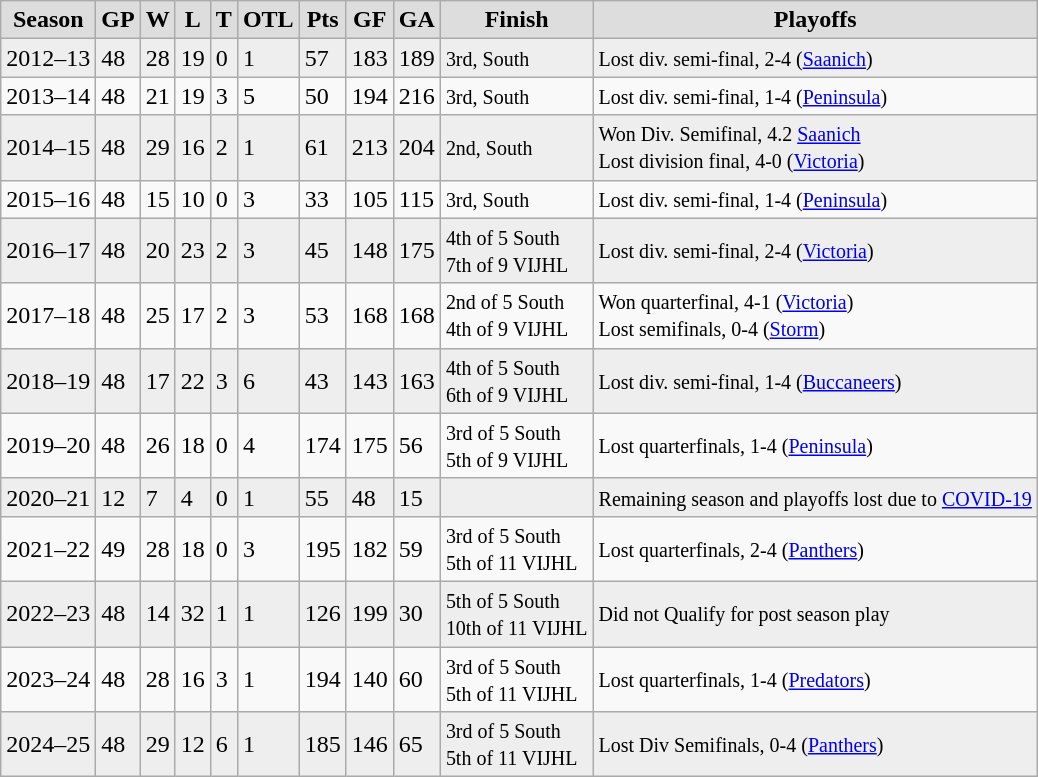<table class="wikitable">
<tr style="font-weight:bold;text-align:center; background:#ddd;"|>
<td>Season</td>
<td>GP</td>
<td>W</td>
<td>L</td>
<td>T</td>
<td>OTL</td>
<td>Pts</td>
<td>GF</td>
<td>GA</td>
<td>Finish</td>
<td>Playoffs</td>
</tr>
<tr style="background:#eee;">
<td>2012–13</td>
<td>48</td>
<td>28</td>
<td>19</td>
<td>0</td>
<td>1</td>
<td>57</td>
<td>183</td>
<td>189</td>
<td><small>3rd, South</small></td>
<td><small>Lost div. semi-final, 2-4 (<a href='#'>Saanich</a>)</small></td>
</tr>
<tr>
<td>2013–14</td>
<td>48</td>
<td>21</td>
<td>19</td>
<td>3</td>
<td>5</td>
<td>50</td>
<td>194</td>
<td>216</td>
<td><small>3rd, South</small></td>
<td><small>Lost div. semi-final, 1-4 (<a href='#'>Peninsula</a>)</small></td>
</tr>
<tr style="background:#eee;">
<td>2014–15</td>
<td>48</td>
<td>29</td>
<td>16</td>
<td>2</td>
<td>1</td>
<td>61</td>
<td>213</td>
<td>204</td>
<td><small>2nd, South</small></td>
<td><small>Won Div. Semifinal, 4.2 <a href='#'>Saanich</a><br>Lost division final, 4-0 (<a href='#'>Victoria</a>)</small></td>
</tr>
<tr>
<td>2015–16</td>
<td>48</td>
<td>15</td>
<td>10</td>
<td>0</td>
<td>3</td>
<td>33</td>
<td>105</td>
<td>115</td>
<td><small>3rd, South</small></td>
<td><small>Lost div. semi-final, 1-4 (<a href='#'>Peninsula</a>)</small></td>
</tr>
<tr style="background:#eee;">
<td>2016–17</td>
<td>48</td>
<td>20</td>
<td>23</td>
<td>2</td>
<td>3</td>
<td>45</td>
<td>148</td>
<td>175</td>
<td><small>4th of 5 South<br>7th of 9 VIJHL</small></td>
<td><small>Lost div. semi-final, 2-4 (<a href='#'>Victoria</a>)</small></td>
</tr>
<tr>
<td>2017–18</td>
<td>48</td>
<td>25</td>
<td>17</td>
<td>2</td>
<td>3</td>
<td>53</td>
<td>168</td>
<td>168</td>
<td><small>2nd of 5 South<br>4th of 9 VIJHL</small></td>
<td><small>Won quarterfinal, 4-1 (<a href='#'>Victoria</a>)<br>Lost semifinals, 0-4 (<a href='#'>Storm</a>)</small></td>
</tr>
<tr style="background:#eee;">
<td>2018–19</td>
<td>48</td>
<td>17</td>
<td>22</td>
<td>3</td>
<td>6</td>
<td>43</td>
<td>143</td>
<td>163</td>
<td><small>4th of 5 South<br>6th of 9 VIJHL</small></td>
<td><small>Lost div. semi-final, 1-4 (<a href='#'>Buccaneers</a>)</small></td>
</tr>
<tr>
<td>2019–20</td>
<td>48</td>
<td>26</td>
<td>18</td>
<td>0</td>
<td>4</td>
<td>174</td>
<td>175</td>
<td>56</td>
<td><small>3rd of 5 South<br>5th of 9 VIJHL</small></td>
<td><small>Lost quarterfinals, 1-4 (<a href='#'>Peninsula</a>)</small></td>
</tr>
<tr style="background:#eee;">
<td>2020–21</td>
<td>12</td>
<td>7</td>
<td>4</td>
<td>0</td>
<td>1</td>
<td>55</td>
<td>48</td>
<td>15</td>
<td></td>
<td><small>Remaining season and playoffs lost due to <a href='#'>COVID-19</a></small></td>
</tr>
<tr>
<td>2021–22</td>
<td>49</td>
<td>28</td>
<td>18</td>
<td>0</td>
<td>3</td>
<td>195</td>
<td>182</td>
<td>59</td>
<td><small>3rd of 5 South<br>5th of 11 VIJHL</small></td>
<td><small>Lost quarterfinals, 2-4 (<a href='#'>Panthers</a>)</small></td>
</tr>
<tr style="background:#eee;">
<td>2022–23</td>
<td>48</td>
<td>14</td>
<td>32</td>
<td>1</td>
<td>1</td>
<td>126</td>
<td>199</td>
<td>30</td>
<td><small>5th of 5 South<br>10th of 11 VIJHL</small></td>
<td><small>Did not Qualify for post season play</small></td>
</tr>
<tr>
<td>2023–24</td>
<td>48</td>
<td>28</td>
<td>16</td>
<td>3</td>
<td>1</td>
<td>194</td>
<td>140</td>
<td>60</td>
<td><small>3rd of 5 South<br>5th of 11 VIJHL</small></td>
<td><small>Lost quarterfinals, 1-4 (<a href='#'>Predators</a>)</small></td>
</tr>
<tr style="background:#eee;">
<td>2024–25</td>
<td>48</td>
<td>29</td>
<td>12</td>
<td>6</td>
<td>1</td>
<td>185</td>
<td>146</td>
<td>65</td>
<td><small>3rd of 5 South<br>5th of 11 VIJHL</small></td>
<td><small>Lost Div Semifinals, 0-4 (<a href='#'>Panthers</a>)</small></td>
</tr>
</table>
